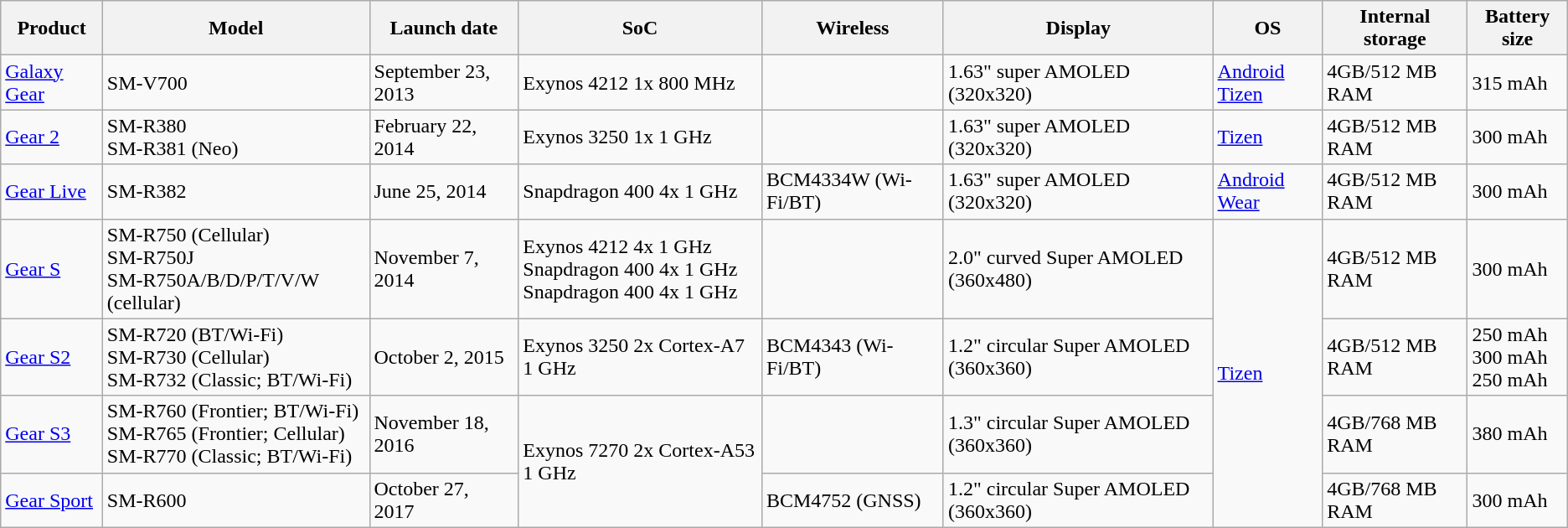<table class="wikitable">
<tr>
<th>Product</th>
<th>Model</th>
<th>Launch date</th>
<th>SoC</th>
<th>Wireless</th>
<th>Display</th>
<th>OS</th>
<th>Internal storage</th>
<th>Battery size</th>
</tr>
<tr>
<td><a href='#'>Galaxy Gear</a></td>
<td>SM-V700</td>
<td>September 23, 2013</td>
<td>Exynos 4212 1x 800 MHz</td>
<td></td>
<td>1.63" super AMOLED (320x320)</td>
<td><a href='#'>Android</a><br><a href='#'>Tizen</a></td>
<td>4GB/512 MB RAM</td>
<td>315 mAh</td>
</tr>
<tr>
<td><a href='#'>Gear 2</a></td>
<td>SM-R380<br>SM-R381 (Neo)</td>
<td>February 22, 2014</td>
<td>Exynos 3250 1x 1 GHz</td>
<td></td>
<td>1.63" super AMOLED (320x320)</td>
<td><a href='#'>Tizen</a></td>
<td>4GB/512 MB RAM</td>
<td>300 mAh</td>
</tr>
<tr>
<td><a href='#'>Gear Live</a></td>
<td>SM-R382</td>
<td>June 25, 2014</td>
<td>Snapdragon 400 4x 1 GHz</td>
<td>BCM4334W (Wi-Fi/BT)</td>
<td>1.63" super AMOLED (320x320)</td>
<td><a href='#'>Android Wear</a></td>
<td>4GB/512 MB RAM</td>
<td>300 mAh</td>
</tr>
<tr>
<td><a href='#'>Gear S</a></td>
<td>SM-R750 (Cellular)<br>SM-R750J<br>SM-R750A/B/D/P/T/V/W (cellular)</td>
<td>November 7, 2014</td>
<td>Exynos 4212 4x 1 GHz<br>Snapdragon 400 4x 1 GHz<br>Snapdragon 400 4x 1 GHz</td>
<td></td>
<td>2.0" curved Super AMOLED (360x480)</td>
<td rowspan="4"><a href='#'>Tizen</a></td>
<td>4GB/512 MB RAM</td>
<td>300 mAh</td>
</tr>
<tr>
<td><a href='#'>Gear S2</a></td>
<td>SM-R720 (BT/Wi-Fi)<br>SM-R730 (Cellular)<br>SM-R732 (Classic; BT/Wi-Fi)</td>
<td>October 2, 2015</td>
<td>Exynos 3250 2x Cortex-A7 1 GHz</td>
<td>BCM4343 (Wi-Fi/BT)</td>
<td>1.2" circular Super AMOLED (360x360)</td>
<td>4GB/512 MB RAM</td>
<td>250 mAh<br>300 mAh<br>250 mAh</td>
</tr>
<tr>
<td><a href='#'>Gear S3</a></td>
<td>SM-R760 (Frontier; BT/Wi-Fi)<br>SM-R765 (Frontier; Cellular)<br>SM-R770 (Classic; BT/Wi-Fi)</td>
<td>November 18, 2016</td>
<td rowspan="2">Exynos 7270 2x Cortex-A53 1 GHz</td>
<td></td>
<td>1.3" circular Super AMOLED (360x360)</td>
<td>4GB/768 MB RAM</td>
<td>380 mAh</td>
</tr>
<tr>
<td><a href='#'>Gear Sport</a></td>
<td>SM-R600</td>
<td>October 27, 2017</td>
<td>BCM4752 (GNSS)</td>
<td>1.2" circular Super AMOLED (360x360)</td>
<td>4GB/768 MB RAM</td>
<td>300 mAh</td>
</tr>
</table>
